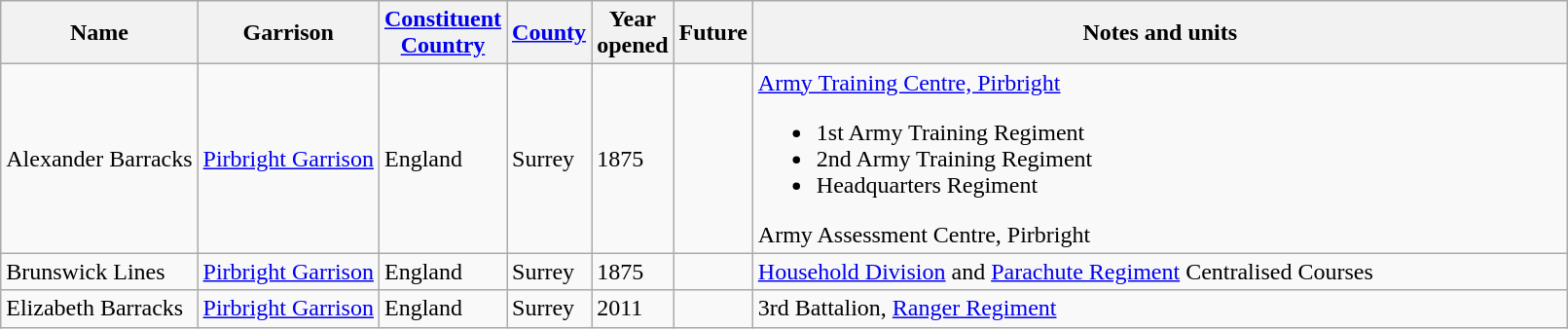<table class="wikitable sortable" border="1">
<tr>
<th style="width=14%">Name</th>
<th style="width=10%">Garrison</th>
<th style="width=10%"><a href='#'>Constituent<br>Country</a></th>
<th style="width=10%"><a href='#'>County</a></th>
<th style="width=4%">Year<br>opened</th>
<th>Future</th>
<th style="class=unsortable" width="52%">Notes and units</th>
</tr>
<tr>
<td>Alexander Barracks</td>
<td><a href='#'>Pirbright Garrison</a></td>
<td>England</td>
<td>Surrey</td>
<td>1875</td>
<td></td>
<td><a href='#'>Army Training Centre, Pirbright</a><br><ul><li>1st Army Training Regiment</li><li>2nd Army Training Regiment</li><li>Headquarters Regiment</li></ul>Army Assessment Centre, Pirbright</td>
</tr>
<tr>
<td>Brunswick Lines</td>
<td><a href='#'>Pirbright Garrison</a></td>
<td>England</td>
<td>Surrey</td>
<td>1875</td>
<td></td>
<td><a href='#'>Household Division</a> and <a href='#'>Parachute Regiment</a> Centralised Courses</td>
</tr>
<tr>
<td>Elizabeth Barracks</td>
<td><a href='#'>Pirbright Garrison</a></td>
<td>England</td>
<td>Surrey</td>
<td>2011</td>
<td></td>
<td>3rd Battalion, <a href='#'>Ranger Regiment</a></td>
</tr>
</table>
